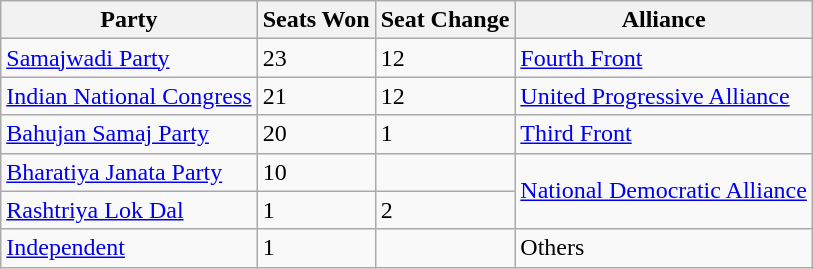<table class="wikitable">
<tr>
<th>Party</th>
<th>Seats Won</th>
<th>Seat Change</th>
<th>Alliance</th>
</tr>
<tr>
<td><a href='#'>Samajwadi Party</a></td>
<td>23</td>
<td>12</td>
<td><a href='#'>Fourth Front</a></td>
</tr>
<tr>
<td><a href='#'>Indian National Congress</a></td>
<td>21</td>
<td>12</td>
<td><a href='#'>United Progressive Alliance</a></td>
</tr>
<tr>
<td><a href='#'>Bahujan Samaj Party</a></td>
<td>20</td>
<td>1</td>
<td><a href='#'>Third Front</a></td>
</tr>
<tr>
<td><a href='#'>Bharatiya Janata Party</a></td>
<td>10</td>
<td></td>
<td rowspan="2"><a href='#'>National Democratic Alliance</a></td>
</tr>
<tr>
<td><a href='#'>Rashtriya Lok Dal</a></td>
<td>1</td>
<td>2</td>
</tr>
<tr>
<td><a href='#'>Independent</a></td>
<td>1</td>
<td></td>
<td>Others</td>
</tr>
</table>
